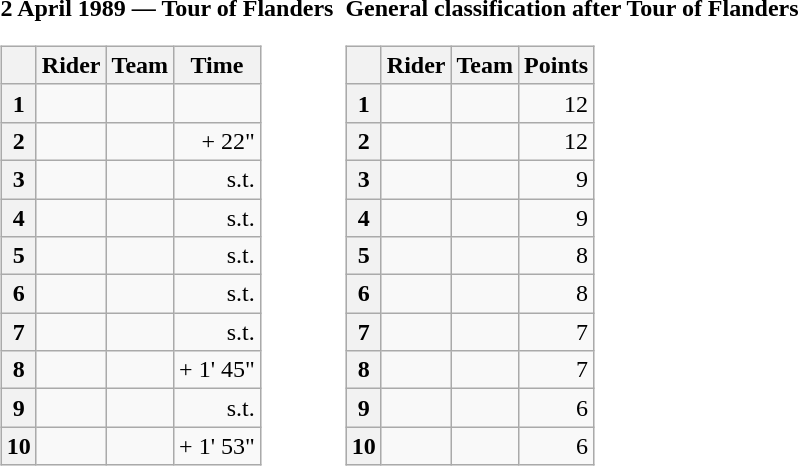<table>
<tr>
<td><strong>2 April 1989 — Tour of Flanders </strong><br><table class="wikitable">
<tr>
<th></th>
<th>Rider</th>
<th>Team</th>
<th>Time</th>
</tr>
<tr>
<th>1</th>
<td></td>
<td></td>
<td align="right"></td>
</tr>
<tr>
<th>2</th>
<td></td>
<td></td>
<td align="right">+ 22"</td>
</tr>
<tr>
<th>3</th>
<td></td>
<td></td>
<td align="right">s.t.</td>
</tr>
<tr>
<th>4</th>
<td></td>
<td></td>
<td align="right">s.t.</td>
</tr>
<tr>
<th>5</th>
<td></td>
<td></td>
<td align="right">s.t.</td>
</tr>
<tr>
<th>6</th>
<td></td>
<td></td>
<td align="right">s.t.</td>
</tr>
<tr>
<th>7</th>
<td></td>
<td></td>
<td align="right">s.t.</td>
</tr>
<tr>
<th>8</th>
<td></td>
<td></td>
<td align="right">+ 1' 45"</td>
</tr>
<tr>
<th>9</th>
<td></td>
<td></td>
<td align="right">s.t.</td>
</tr>
<tr>
<th>10</th>
<td></td>
<td></td>
<td align="right">+ 1' 53"</td>
</tr>
</table>
</td>
<td></td>
<td><strong>General classification after Tour of Flanders</strong><br><table class="wikitable">
<tr>
<th></th>
<th>Rider</th>
<th>Team</th>
<th>Points</th>
</tr>
<tr>
<th>1</th>
<td> </td>
<td></td>
<td align="right">12</td>
</tr>
<tr>
<th>2</th>
<td></td>
<td></td>
<td align="right">12</td>
</tr>
<tr>
<th>3</th>
<td></td>
<td></td>
<td align="right">9</td>
</tr>
<tr>
<th>4</th>
<td></td>
<td></td>
<td align="right">9</td>
</tr>
<tr>
<th>5</th>
<td></td>
<td></td>
<td align="right">8</td>
</tr>
<tr>
<th>6</th>
<td></td>
<td></td>
<td align="right">8</td>
</tr>
<tr>
<th>7</th>
<td></td>
<td></td>
<td align="right">7</td>
</tr>
<tr>
<th>8</th>
<td></td>
<td></td>
<td align="right">7</td>
</tr>
<tr>
<th>9</th>
<td></td>
<td></td>
<td align="right">6</td>
</tr>
<tr>
<th>10</th>
<td></td>
<td></td>
<td align="right">6</td>
</tr>
</table>
</td>
</tr>
</table>
